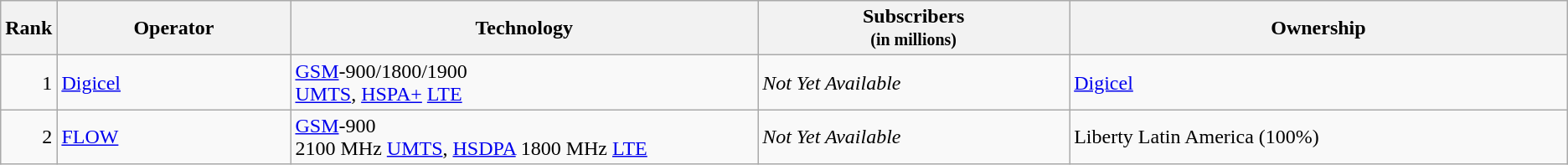<table class="wikitable">
<tr>
<th style="width:3%;">Rank</th>
<th style="width:15%;">Operator</th>
<th style="width:30%;">Technology</th>
<th style="width:20%;">Subscribers<br><small>(in millions)</small></th>
<th style="width:32%;">Ownership</th>
</tr>
<tr>
<td align=right>1</td>
<td><a href='#'>Digicel</a></td>
<td><a href='#'>GSM</a>-900/1800/1900<br><a href='#'>UMTS</a>, <a href='#'>HSPA+</a> <a href='#'>LTE</a></td>
<td><em>Not Yet Available</em></td>
<td><a href='#'>Digicel</a></td>
</tr>
<tr>
<td align=right>2</td>
<td><a href='#'>FLOW</a></td>
<td><a href='#'>GSM</a>-900 <br>2100 MHz <a href='#'>UMTS</a>, <a href='#'>HSDPA</a> 1800 MHz <a href='#'>LTE</a></td>
<td><em>Not Yet Available</em></td>
<td>Liberty Latin America (100%)</td>
</tr>
</table>
